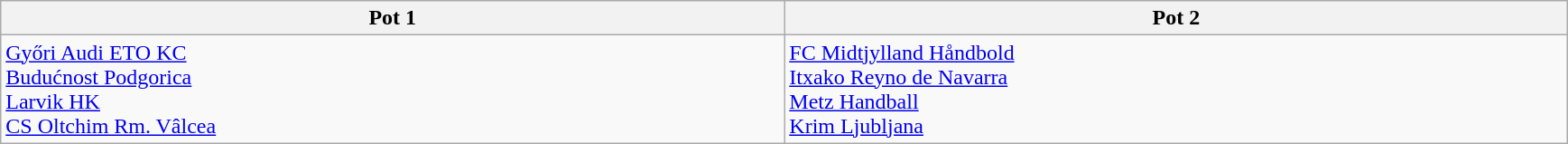<table class="wikitable">
<tr>
<th width=15%>Pot 1</th>
<th width=15%>Pot 2</th>
</tr>
<tr>
<td valign="top"> <a href='#'>Győri Audi ETO KC</a><br> <a href='#'>Budućnost Podgorica</a><br> <a href='#'>Larvik HK</a><br> <a href='#'>CS Oltchim Rm. Vâlcea</a></td>
<td valign="top"> <a href='#'>FC Midtjylland Håndbold</a><br> <a href='#'>Itxako Reyno de Navarra</a><br> <a href='#'>Metz Handball</a><br> <a href='#'>Krim Ljubljana</a></td>
</tr>
</table>
